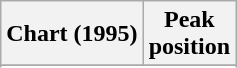<table class="wikitable sortable plainrowheaders" style="text-align:center">
<tr>
<th scope="col">Chart (1995)</th>
<th scope="col">Peak<br> position</th>
</tr>
<tr>
</tr>
<tr>
</tr>
</table>
